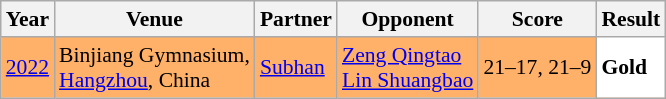<table class="sortable wikitable" style="font-size: 90%;">
<tr>
<th>Year</th>
<th>Venue</th>
<th>Partner</th>
<th>Opponent</th>
<th>Score</th>
<th>Result</th>
</tr>
<tr style="background:#FFB069">
<td align="center"><a href='#'>2022</a></td>
<td align="left">Binjiang Gymnasium,<br><a href='#'>Hangzhou</a>, China</td>
<td align="left"> <a href='#'>Subhan</a></td>
<td align="left"> <a href='#'>Zeng Qingtao</a><br> <a href='#'>Lin Shuangbao</a></td>
<td align="left">21–17, 21–9</td>
<td style="text-align:left; background:white"> <strong>Gold</strong></td>
</tr>
</table>
